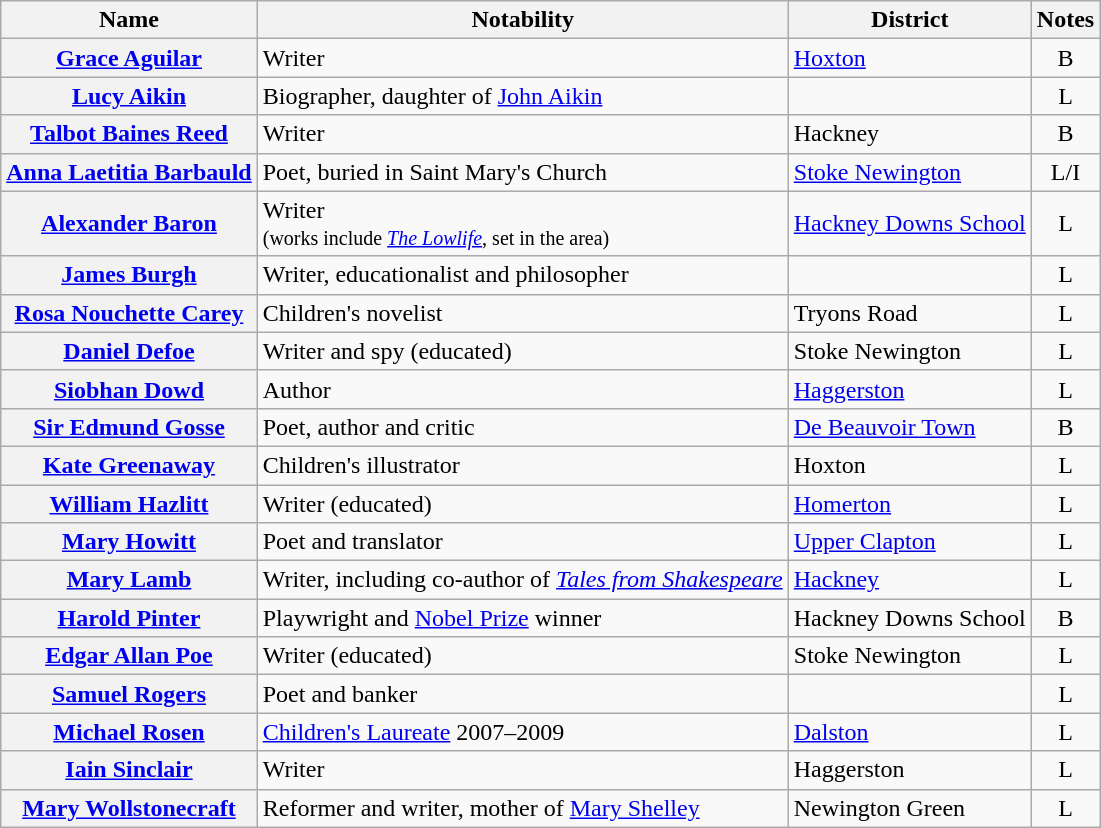<table class="wikitable plainrowheaders sortable">
<tr>
<th scope="col">Name</th>
<th scope="col">Notability</th>
<th scope="col">District</th>
<th scope="col">Notes</th>
</tr>
<tr>
<th scope="row"><a href='#'>Grace Aguilar</a></th>
<td>Writer</td>
<td><a href='#'>Hoxton</a></td>
<td style="text-align:center;">B</td>
</tr>
<tr>
<th scope="row"><a href='#'>Lucy Aikin</a></th>
<td>Biographer, daughter of <a href='#'>John Aikin</a></td>
<td></td>
<td style="text-align:center;">L</td>
</tr>
<tr>
<th scope="row"><a href='#'>Talbot Baines Reed</a></th>
<td>Writer</td>
<td>Hackney</td>
<td style="text-align:center;">B</td>
</tr>
<tr>
<th scope="row"><a href='#'>Anna Laetitia Barbauld</a></th>
<td>Poet, buried in Saint Mary's Church</td>
<td><a href='#'>Stoke Newington</a></td>
<td style="text-align:center;">L/I</td>
</tr>
<tr>
<th scope="row"><a href='#'>Alexander Baron</a></th>
<td>Writer<br><small>(works include <em><a href='#'>The Lowlife</a></em>, set in the area)</small></td>
<td><a href='#'>Hackney Downs School</a></td>
<td style="text-align:center;">L</td>
</tr>
<tr>
<th scope="row"><a href='#'>James Burgh</a></th>
<td>Writer, educationalist and philosopher</td>
<td></td>
<td style="text-align:center;">L</td>
</tr>
<tr>
<th scope="row"><a href='#'>Rosa Nouchette Carey</a></th>
<td>Children's novelist</td>
<td>Tryons Road</td>
<td style="text-align:center;">L</td>
</tr>
<tr>
<th scope="row"><a href='#'>Daniel Defoe</a></th>
<td>Writer and spy (educated)</td>
<td>Stoke Newington</td>
<td style="text-align:center;">L</td>
</tr>
<tr>
<th scope="row"><a href='#'>Siobhan Dowd</a></th>
<td>Author</td>
<td><a href='#'>Haggerston</a></td>
<td style="text-align:center;">L</td>
</tr>
<tr>
<th scope="row"><a href='#'>Sir Edmund Gosse</a></th>
<td>Poet, author and critic</td>
<td><a href='#'>De Beauvoir Town</a></td>
<td style="text-align:center;">B</td>
</tr>
<tr>
<th scope="row"><a href='#'>Kate Greenaway</a></th>
<td>Children's illustrator</td>
<td>Hoxton</td>
<td style="text-align:center;">L</td>
</tr>
<tr>
<th scope="row"><a href='#'>William Hazlitt</a></th>
<td>Writer (educated)</td>
<td><a href='#'>Homerton</a></td>
<td style="text-align:center;">L</td>
</tr>
<tr>
<th scope="row"><a href='#'>Mary Howitt</a></th>
<td>Poet and translator</td>
<td><a href='#'>Upper Clapton</a></td>
<td style="text-align:center;">L</td>
</tr>
<tr>
<th scope="row"><a href='#'>Mary Lamb</a></th>
<td>Writer, including co-author of <em><a href='#'>Tales from Shakespeare</a></em></td>
<td><a href='#'>Hackney</a></td>
<td style="text-align:center;">L</td>
</tr>
<tr>
<th scope="row"><a href='#'>Harold Pinter</a></th>
<td>Playwright and <a href='#'>Nobel Prize</a> winner</td>
<td>Hackney Downs School</td>
<td style="text-align:center;">B</td>
</tr>
<tr>
<th scope="row"><a href='#'>Edgar Allan Poe</a></th>
<td>Writer (educated)</td>
<td>Stoke Newington</td>
<td style="text-align:center;">L</td>
</tr>
<tr>
<th scope="row"><a href='#'>Samuel Rogers</a></th>
<td>Poet and banker</td>
<td></td>
<td style="text-align:center;">L</td>
</tr>
<tr>
<th scope="row"><a href='#'>Michael Rosen</a></th>
<td><a href='#'>Children's Laureate</a> 2007–2009</td>
<td><a href='#'>Dalston</a></td>
<td style="text-align:center;">L</td>
</tr>
<tr>
<th scope="row"><a href='#'>Iain Sinclair</a></th>
<td>Writer</td>
<td>Haggerston</td>
<td style="text-align:center;">L</td>
</tr>
<tr>
<th scope="row"><a href='#'>Mary Wollstonecraft</a></th>
<td>Reformer and writer, mother of <a href='#'>Mary Shelley</a></td>
<td>Newington Green</td>
<td style="text-align:center;">L</td>
</tr>
</table>
